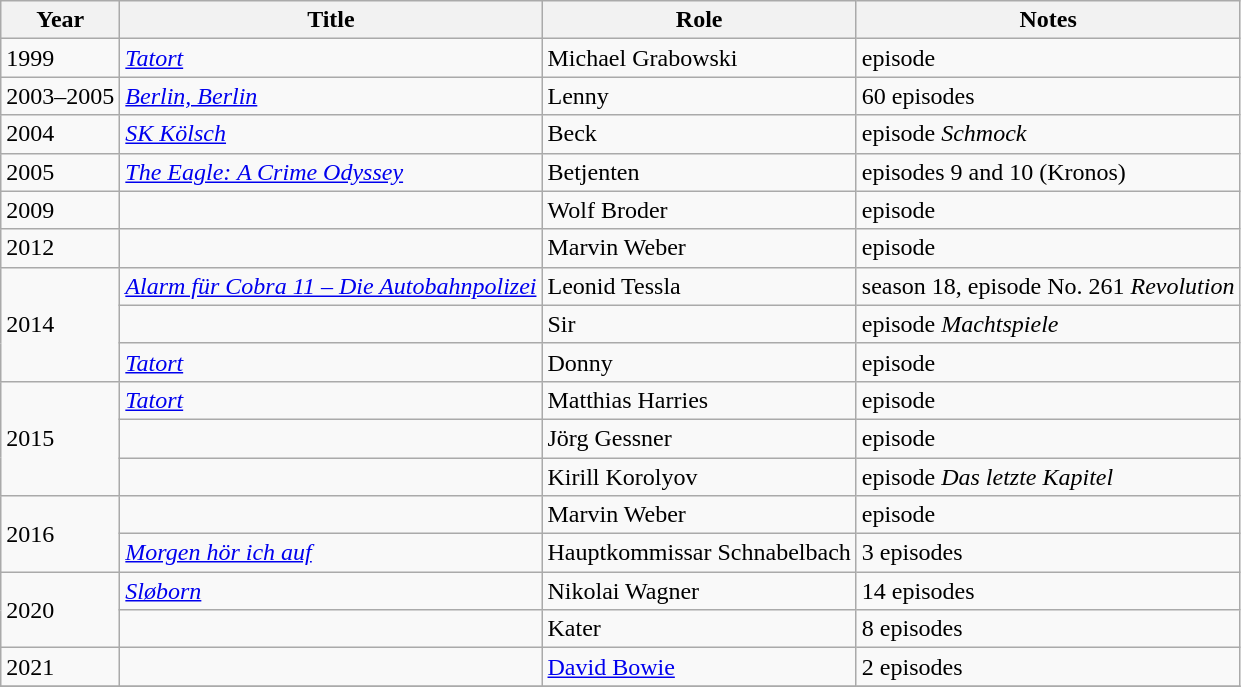<table class="wikitable">
<tr>
<th>Year</th>
<th>Title</th>
<th>Role</th>
<th>Notes</th>
</tr>
<tr>
<td>1999</td>
<td><em><a href='#'>Tatort</a></em></td>
<td>Michael Grabowski</td>
<td>episode <em></em></td>
</tr>
<tr>
<td>2003–2005</td>
<td><em><a href='#'>Berlin, Berlin</a></em></td>
<td>Lenny</td>
<td>60 episodes</td>
</tr>
<tr>
<td>2004</td>
<td><em><a href='#'>SK Kölsch</a></em></td>
<td>Beck</td>
<td>episode <em>Schmock</em></td>
</tr>
<tr>
<td>2005</td>
<td><em><a href='#'>The Eagle: A Crime Odyssey</a></em></td>
<td>Betjenten</td>
<td>episodes 9 and 10 (Kronos)</td>
</tr>
<tr>
<td>2009</td>
<td><em></em></td>
<td>Wolf Broder</td>
<td>episode <em></em></td>
</tr>
<tr>
<td>2012</td>
<td><em></em></td>
<td>Marvin Weber</td>
<td>episode <em></em></td>
</tr>
<tr>
<td rowspan=3>2014</td>
<td><em><a href='#'>Alarm für Cobra 11 – Die Autobahnpolizei</a></em></td>
<td>Leonid Tessla</td>
<td>season 18, episode No. 261 <em>Revolution</em></td>
</tr>
<tr>
<td><em></em></td>
<td>Sir</td>
<td>episode <em>Machtspiele</em></td>
</tr>
<tr>
<td><em><a href='#'>Tatort</a></em></td>
<td>Donny</td>
<td>episode <em></em></td>
</tr>
<tr>
<td rowspan=3>2015</td>
<td><em><a href='#'>Tatort</a></em></td>
<td>Matthias Harries</td>
<td>episode <em></em></td>
</tr>
<tr>
<td><em></em></td>
<td>Jörg Gessner</td>
<td>episode <em></em></td>
</tr>
<tr>
<td><em></em></td>
<td>Kirill Korolyov</td>
<td>episode <em>Das letzte Kapitel</em></td>
</tr>
<tr>
<td rowspan=2>2016</td>
<td><em></em></td>
<td>Marvin Weber</td>
<td>episode <em></em></td>
</tr>
<tr>
<td><em><a href='#'>Morgen hör ich auf</a></em></td>
<td>Hauptkommissar Schnabelbach</td>
<td>3 episodes</td>
</tr>
<tr>
<td rowspan=2>2020</td>
<td><em><a href='#'>Sløborn</a></em></td>
<td>Nikolai Wagner</td>
<td>14 episodes</td>
</tr>
<tr>
<td><em></em></td>
<td>Kater</td>
<td>8 episodes</td>
</tr>
<tr>
<td>2021</td>
<td><em></em></td>
<td><a href='#'>David Bowie</a></td>
<td>2 episodes</td>
</tr>
<tr>
</tr>
</table>
